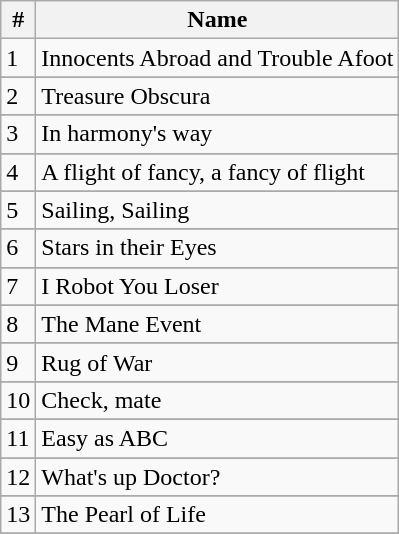<table class="wikitable">
<tr>
<th>#</th>
<th>Name</th>
</tr>
<tr>
<td>1</td>
<td>Innocents Abroad and Trouble Afoot</td>
</tr>
<tr>
</tr>
<tr>
<td>2</td>
<td>Treasure Obscura</td>
</tr>
<tr>
</tr>
<tr>
<td>3</td>
<td>In harmony's way</td>
</tr>
<tr>
</tr>
<tr>
<td>4</td>
<td>A flight of fancy, a fancy of flight</td>
</tr>
<tr>
</tr>
<tr>
<td>5</td>
<td>Sailing, Sailing</td>
</tr>
<tr>
</tr>
<tr>
<td>6</td>
<td>Stars in their Eyes</td>
</tr>
<tr>
</tr>
<tr>
<td>7</td>
<td>I Robot You Loser</td>
</tr>
<tr>
</tr>
<tr>
</tr>
<tr>
</tr>
<tr>
<td>8</td>
<td>The Mane Event</td>
</tr>
<tr>
</tr>
<tr>
<td>9</td>
<td>Rug of War</td>
</tr>
<tr>
</tr>
<tr>
<td>10</td>
<td>Check, mate</td>
</tr>
<tr>
</tr>
<tr>
<td>11</td>
<td>Easy as ABC</td>
</tr>
<tr>
</tr>
<tr>
<td>12</td>
<td>What's up Doctor?</td>
</tr>
<tr>
</tr>
<tr>
<td>13</td>
<td>The Pearl of Life</td>
</tr>
<tr>
</tr>
</table>
